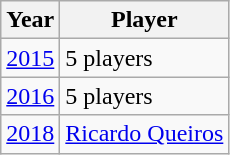<table class="wikitable">
<tr>
<th>Year</th>
<th>Player</th>
</tr>
<tr>
<td><a href='#'>2015</a></td>
<td>5 players</td>
</tr>
<tr>
<td><a href='#'>2016</a></td>
<td>5 players</td>
</tr>
<tr>
<td><a href='#'>2018</a></td>
<td> <a href='#'>Ricardo Queiros</a></td>
</tr>
</table>
